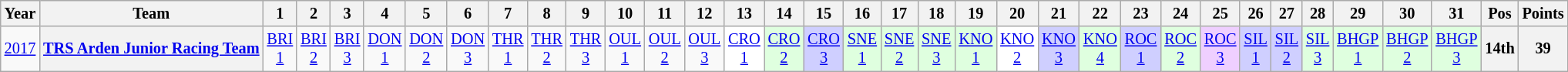<table class="wikitable" style="text-align:center; font-size:85%">
<tr>
<th>Year</th>
<th>Team</th>
<th>1</th>
<th>2</th>
<th>3</th>
<th>4</th>
<th>5</th>
<th>6</th>
<th>7</th>
<th>8</th>
<th>9</th>
<th>10</th>
<th>11</th>
<th>12</th>
<th>13</th>
<th>14</th>
<th>15</th>
<th>16</th>
<th>17</th>
<th>18</th>
<th>19</th>
<th>20</th>
<th>21</th>
<th>22</th>
<th>23</th>
<th>24</th>
<th>25</th>
<th>26</th>
<th>27</th>
<th>28</th>
<th>29</th>
<th>30</th>
<th>31</th>
<th>Pos</th>
<th>Points</th>
</tr>
<tr>
<td><a href='#'>2017</a></td>
<th nowrap><a href='#'>TRS Arden Junior Racing Team</a></th>
<td style="background:#;"><a href='#'>BRI<br>1</a></td>
<td style="background:#;"><a href='#'>BRI<br>2</a></td>
<td style="background:#;"><a href='#'>BRI<br>3</a></td>
<td style="background:#;"><a href='#'>DON<br>1</a></td>
<td style="background:#;"><a href='#'>DON<br>2</a></td>
<td style="background:#;"><a href='#'>DON<br>3</a></td>
<td style="background:#;"><a href='#'>THR<br>1</a></td>
<td style="background:#;"><a href='#'>THR<br>2</a></td>
<td style="background:#;"><a href='#'>THR<br>3</a></td>
<td style="background:#;"><a href='#'>OUL<br>1</a></td>
<td style="background:#;"><a href='#'>OUL<br>2</a></td>
<td style="background:#;"><a href='#'>OUL<br>3</a></td>
<td style="background:#FFFFFF;"><a href='#'>CRO<br>1</a><br></td>
<td style="background:#DFFFDF;"><a href='#'>CRO<br>2</a><br></td>
<td style="background:#CFCFFF;"><a href='#'>CRO<br>3</a><br></td>
<td style="background:#DFFFDF;"><a href='#'>SNE<br>1</a><br></td>
<td style="background:#DFFFDF;"><a href='#'>SNE<br>2</a><br></td>
<td style="background:#DFFFDF;"><a href='#'>SNE<br>3</a><br></td>
<td style="background:#DFFFDF;"><a href='#'>KNO<br>1</a><br></td>
<td style="background:#FFFFFF;"><a href='#'>KNO<br>2</a><br></td>
<td style="background:#CFCFFF;"><a href='#'>KNO<br>3</a><br></td>
<td style="background:#DFFFDF;"><a href='#'>KNO<br>4</a><br></td>
<td style="background:#CFCFFF;"><a href='#'>ROC<br>1</a><br></td>
<td style="background:#DFFFDF;"><a href='#'>ROC<br>2</a><br></td>
<td style="background:#EFCFFF;"><a href='#'>ROC<br>3</a><br></td>
<td style="background:#CFCFFF;"><a href='#'>SIL<br>1</a><br></td>
<td style="background:#CFCFFF;"><a href='#'>SIL<br>2</a><br></td>
<td style="background:#DFFFDF;"><a href='#'>SIL<br>3</a><br></td>
<td style="background:#DFFFDF;"><a href='#'>BHGP<br>1</a><br></td>
<td style="background:#DFFFDF;"><a href='#'>BHGP<br>2</a><br></td>
<td style="background:#DFFFDF;"><a href='#'>BHGP<br>3</a><br></td>
<th>14th</th>
<th>39</th>
</tr>
</table>
